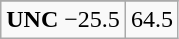<table class="wikitable">
<tr align="center">
</tr>
<tr align="center">
<td><strong>UNC</strong> −25.5</td>
<td>64.5</td>
</tr>
</table>
